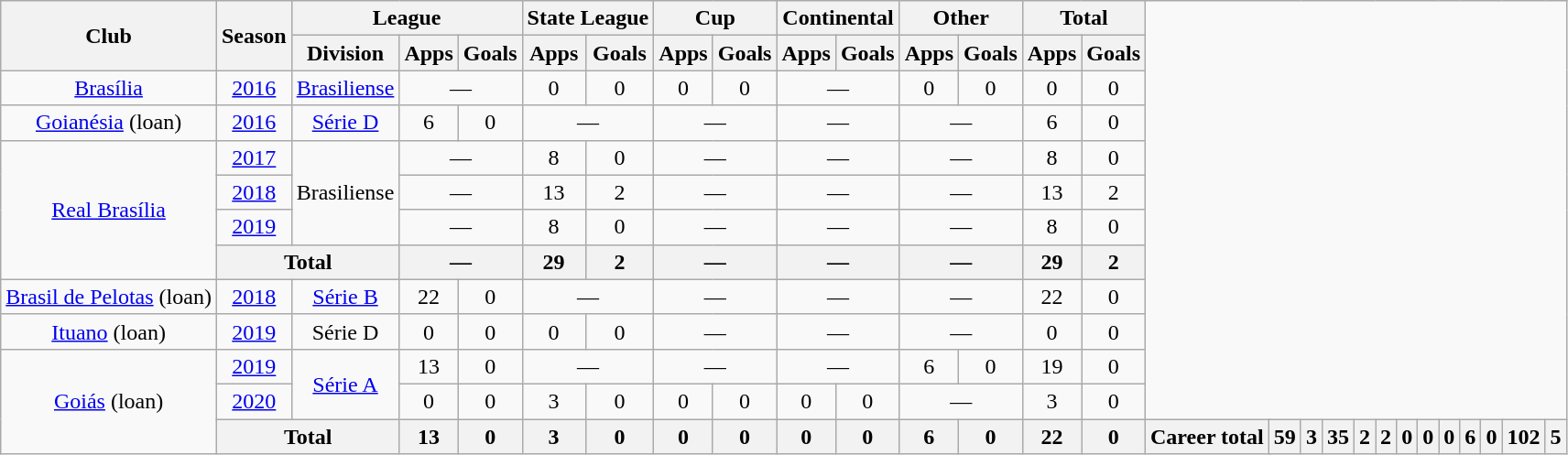<table class="wikitable" style="text-align: center;">
<tr>
<th rowspan="2">Club</th>
<th rowspan="2">Season</th>
<th colspan="3">League</th>
<th colspan="2">State League</th>
<th colspan="2">Cup</th>
<th colspan="2">Continental</th>
<th colspan="2">Other</th>
<th colspan="2">Total</th>
</tr>
<tr>
<th>Division</th>
<th>Apps</th>
<th>Goals</th>
<th>Apps</th>
<th>Goals</th>
<th>Apps</th>
<th>Goals</th>
<th>Apps</th>
<th>Goals</th>
<th>Apps</th>
<th>Goals</th>
<th>Apps</th>
<th>Goals</th>
</tr>
<tr>
<td valign="center"><a href='#'>Brasília</a></td>
<td><a href='#'>2016</a></td>
<td><a href='#'>Brasiliense</a></td>
<td colspan="2">—</td>
<td>0</td>
<td>0</td>
<td>0</td>
<td>0</td>
<td colspan="2">—</td>
<td>0</td>
<td>0</td>
<td>0</td>
<td>0</td>
</tr>
<tr>
<td valign="center"><a href='#'>Goianésia</a> (loan)</td>
<td><a href='#'>2016</a></td>
<td><a href='#'>Série D</a></td>
<td>6</td>
<td>0</td>
<td colspan="2">—</td>
<td colspan="2">—</td>
<td colspan="2">—</td>
<td colspan="2">—</td>
<td>6</td>
<td>0</td>
</tr>
<tr>
<td rowspan="4" valign="center"><a href='#'>Real Brasília</a></td>
<td><a href='#'>2017</a></td>
<td rowspan="3">Brasiliense</td>
<td colspan="2">—</td>
<td>8</td>
<td>0</td>
<td colspan="2">—</td>
<td colspan="2">—</td>
<td colspan="2">—</td>
<td>8</td>
<td>0</td>
</tr>
<tr>
<td><a href='#'>2018</a></td>
<td colspan="2">—</td>
<td>13</td>
<td>2</td>
<td colspan="2">—</td>
<td colspan="2">—</td>
<td colspan="2">—</td>
<td>13</td>
<td>2</td>
</tr>
<tr>
<td><a href='#'>2019</a></td>
<td colspan="2">—</td>
<td>8</td>
<td>0</td>
<td colspan="2">—</td>
<td colspan="2">—</td>
<td colspan="2">—</td>
<td>8</td>
<td>0</td>
</tr>
<tr>
<th colspan="2">Total</th>
<th colspan="2">—</th>
<th>29</th>
<th>2</th>
<th colspan="2">—</th>
<th colspan="2">—</th>
<th colspan="2">—</th>
<th>29</th>
<th>2</th>
</tr>
<tr>
<td valign="center"><a href='#'>Brasil de Pelotas</a> (loan)</td>
<td><a href='#'>2018</a></td>
<td><a href='#'>Série B</a></td>
<td>22</td>
<td>0</td>
<td colspan="2">—</td>
<td colspan="2">—</td>
<td colspan="2">—</td>
<td colspan="2">—</td>
<td>22</td>
<td>0</td>
</tr>
<tr>
<td valign="center"><a href='#'>Ituano</a> (loan)</td>
<td><a href='#'>2019</a></td>
<td>Série D</td>
<td>0</td>
<td>0</td>
<td>0</td>
<td>0</td>
<td colspan="2">—</td>
<td colspan="2">—</td>
<td colspan="2">—</td>
<td>0</td>
<td>0</td>
</tr>
<tr>
<td rowspan="3" valign="center"><a href='#'>Goiás</a> (loan)</td>
<td><a href='#'>2019</a></td>
<td rowspan="2"><a href='#'>Série A</a></td>
<td>13</td>
<td>0</td>
<td colspan="2">—</td>
<td colspan="2">—</td>
<td colspan="2">—</td>
<td>6</td>
<td>0</td>
<td>19</td>
<td>0</td>
</tr>
<tr>
<td><a href='#'>2020</a></td>
<td>0</td>
<td>0</td>
<td>3</td>
<td>0</td>
<td>0</td>
<td>0</td>
<td>0</td>
<td>0</td>
<td colspan="2">—</td>
<td>3</td>
<td>0</td>
</tr>
<tr>
<th colspan="2">Total</th>
<th>13</th>
<th>0</th>
<th>3</th>
<th>0</th>
<th>0</th>
<th>0</th>
<th>0</th>
<th>0</th>
<th>6</th>
<th>0</th>
<th>22</th>
<th>0</th>
<th colspan="3"><strong>Career total</strong></th>
<th>59</th>
<th>3</th>
<th>35</th>
<th>2</th>
<th>2</th>
<th>0</th>
<th>0</th>
<th>0</th>
<th>6</th>
<th>0</th>
<th>102</th>
<th>5</th>
</tr>
</table>
